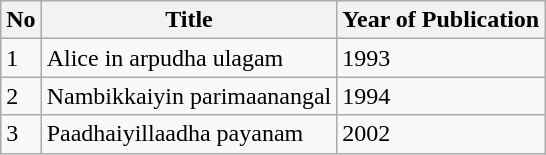<table class="wikitable">
<tr>
<th>No</th>
<th>Title</th>
<th>Year of Publication</th>
</tr>
<tr>
<td>1</td>
<td>Alice in arpudha ulagam</td>
<td>1993</td>
</tr>
<tr>
<td>2</td>
<td>Nambikkaiyin parimaanangal</td>
<td>1994</td>
</tr>
<tr>
<td>3</td>
<td>Paadhaiyillaadha payanam</td>
<td>2002</td>
</tr>
</table>
